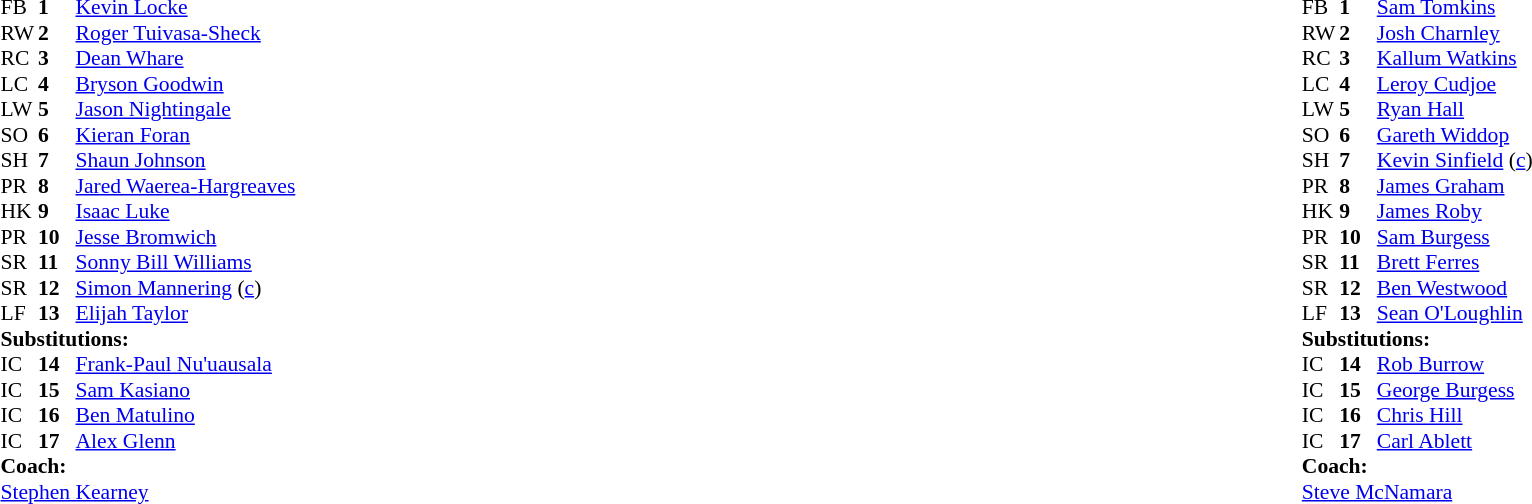<table width="100%">
<tr>
<td valign="top" width="50%"><br><table style="font-size: 90%" cellspacing="0" cellpadding="0">
<tr>
<th width="25"></th>
<th width="25"></th>
</tr>
<tr>
<td>FB</td>
<td><strong>1</strong></td>
<td><a href='#'>Kevin Locke</a></td>
</tr>
<tr>
<td>RW</td>
<td><strong>2</strong></td>
<td><a href='#'>Roger Tuivasa-Sheck</a></td>
</tr>
<tr>
<td>RC</td>
<td><strong>3</strong></td>
<td><a href='#'>Dean Whare</a></td>
</tr>
<tr>
<td>LC</td>
<td><strong>4</strong></td>
<td><a href='#'>Bryson Goodwin</a></td>
</tr>
<tr>
<td>LW</td>
<td><strong>5</strong></td>
<td><a href='#'>Jason Nightingale</a></td>
</tr>
<tr>
<td>SO</td>
<td><strong>6</strong></td>
<td><a href='#'>Kieran Foran</a></td>
</tr>
<tr>
<td>SH</td>
<td><strong>7</strong></td>
<td><a href='#'>Shaun Johnson</a></td>
</tr>
<tr>
<td>PR</td>
<td><strong>8</strong></td>
<td><a href='#'>Jared Waerea-Hargreaves</a></td>
</tr>
<tr>
<td>HK</td>
<td><strong>9</strong></td>
<td><a href='#'>Isaac Luke</a></td>
</tr>
<tr>
<td>PR</td>
<td><strong>10</strong></td>
<td><a href='#'>Jesse Bromwich</a></td>
</tr>
<tr>
<td>SR</td>
<td><strong>11</strong></td>
<td><a href='#'>Sonny Bill Williams</a></td>
</tr>
<tr>
<td>SR</td>
<td><strong>12</strong></td>
<td><a href='#'>Simon Mannering</a> (<a href='#'>c</a>)</td>
</tr>
<tr>
<td>LF</td>
<td><strong>13</strong></td>
<td><a href='#'>Elijah Taylor</a></td>
</tr>
<tr>
<td colspan=3><strong>Substitutions:</strong></td>
</tr>
<tr>
<td>IC</td>
<td><strong>14</strong></td>
<td><a href='#'>Frank-Paul Nu'uausala</a></td>
</tr>
<tr>
<td>IC</td>
<td><strong>15</strong></td>
<td><a href='#'>Sam Kasiano</a></td>
</tr>
<tr>
<td>IC</td>
<td><strong>16</strong></td>
<td><a href='#'>Ben Matulino</a></td>
</tr>
<tr>
<td>IC</td>
<td><strong>17</strong></td>
<td><a href='#'>Alex Glenn</a></td>
</tr>
<tr>
<td colspan=3><strong>Coach:</strong></td>
</tr>
<tr>
<td colspan="4"> <a href='#'>Stephen Kearney</a></td>
</tr>
</table>
</td>
<td valign="top" width="50%"><br><table style="font-size: 90%" cellspacing="0" cellpadding="0" align="center">
<tr>
<th width="25"></th>
<th width="25"></th>
</tr>
<tr>
<td>FB</td>
<td><strong>1</strong></td>
<td><a href='#'>Sam Tomkins</a></td>
</tr>
<tr>
<td>RW</td>
<td><strong>2</strong></td>
<td><a href='#'>Josh Charnley</a></td>
</tr>
<tr>
<td>RC</td>
<td><strong>3</strong></td>
<td><a href='#'>Kallum Watkins</a></td>
</tr>
<tr>
<td>LC</td>
<td><strong>4</strong></td>
<td><a href='#'>Leroy Cudjoe</a></td>
</tr>
<tr>
<td>LW</td>
<td><strong>5</strong></td>
<td><a href='#'>Ryan Hall</a></td>
</tr>
<tr>
<td>SO</td>
<td><strong>6</strong></td>
<td><a href='#'>Gareth Widdop</a></td>
</tr>
<tr>
<td>SH</td>
<td><strong>7</strong></td>
<td><a href='#'>Kevin Sinfield</a> (<a href='#'>c</a>)</td>
</tr>
<tr>
<td>PR</td>
<td><strong>8</strong></td>
<td><a href='#'>James Graham</a></td>
</tr>
<tr>
<td>HK</td>
<td><strong>9</strong></td>
<td><a href='#'>James Roby</a></td>
</tr>
<tr>
<td>PR</td>
<td><strong>10</strong></td>
<td><a href='#'>Sam Burgess</a></td>
</tr>
<tr>
<td>SR</td>
<td><strong>11</strong></td>
<td><a href='#'>Brett Ferres</a></td>
</tr>
<tr>
<td>SR</td>
<td><strong>12</strong></td>
<td><a href='#'>Ben Westwood</a></td>
</tr>
<tr>
<td>LF</td>
<td><strong>13</strong></td>
<td><a href='#'>Sean O'Loughlin</a></td>
</tr>
<tr>
<td colspan=3><strong>Substitutions:</strong></td>
</tr>
<tr>
<td>IC</td>
<td><strong>14</strong></td>
<td><a href='#'>Rob Burrow</a></td>
</tr>
<tr>
<td>IC</td>
<td><strong>15</strong></td>
<td><a href='#'>George Burgess</a></td>
</tr>
<tr>
<td>IC</td>
<td><strong>16</strong></td>
<td><a href='#'>Chris Hill</a></td>
</tr>
<tr>
<td>IC</td>
<td><strong>17</strong></td>
<td><a href='#'>Carl Ablett</a></td>
</tr>
<tr>
<td colspan=3><strong>Coach:</strong></td>
</tr>
<tr>
<td colspan="4"> <a href='#'>Steve McNamara</a></td>
</tr>
</table>
</td>
</tr>
</table>
